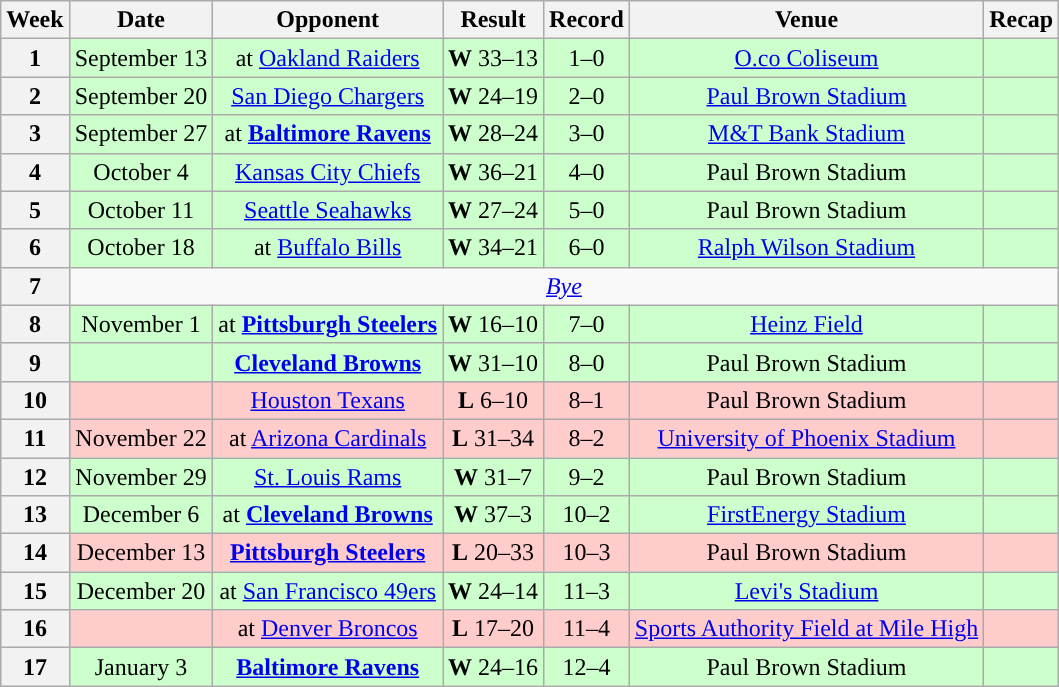<table class="wikitable" style="text-align:center">
<tr>
<th>Week</th>
<th>Date</th>
<th>Opponent</th>
<th>Result</th>
<th>Record</th>
<th>Venue</th>
<th>Recap</th>
</tr>
<tr style="background:#cfc">
<th>1</th>
<td>September 13</td>
<td>at <a href='#'>Oakland Raiders</a></td>
<td><strong>W</strong> 33–13</td>
<td>1–0</td>
<td><a href='#'>O.co Coliseum</a></td>
<td></td>
</tr>
<tr style="background:#cfc">
<th>2</th>
<td>September 20</td>
<td><a href='#'>San Diego Chargers</a></td>
<td><strong>W</strong> 24–19</td>
<td>2–0</td>
<td><a href='#'>Paul Brown Stadium</a></td>
<td></td>
</tr>
<tr style="background:#cfc">
<th>3</th>
<td>September 27</td>
<td>at <strong><a href='#'>Baltimore Ravens</a></strong></td>
<td><strong>W</strong> 28–24</td>
<td>3–0</td>
<td><a href='#'>M&T Bank Stadium</a></td>
<td></td>
</tr>
<tr style="background:#cfc">
<th>4</th>
<td>October 4</td>
<td><a href='#'>Kansas City Chiefs</a></td>
<td><strong>W</strong> 36–21</td>
<td>4–0</td>
<td>Paul Brown Stadium</td>
<td></td>
</tr>
<tr style="background:#cfc">
<th>5</th>
<td>October 11</td>
<td><a href='#'>Seattle Seahawks</a></td>
<td><strong>W</strong> 27–24 </td>
<td>5–0</td>
<td>Paul Brown Stadium</td>
<td></td>
</tr>
<tr style="background:#cfc">
<th>6</th>
<td>October 18</td>
<td>at <a href='#'>Buffalo Bills</a></td>
<td><strong>W</strong> 34–21</td>
<td>6–0</td>
<td><a href='#'>Ralph Wilson Stadium</a></td>
<td></td>
</tr>
<tr>
<th>7</th>
<td colspan="6"><em><a href='#'>Bye</a></em></td>
</tr>
<tr style="background:#cfc">
<th>8</th>
<td>November 1</td>
<td>at <strong><a href='#'>Pittsburgh Steelers</a></strong></td>
<td><strong>W</strong> 16–10</td>
<td>7–0</td>
<td><a href='#'>Heinz Field</a></td>
<td></td>
</tr>
<tr style="background:#cfc">
<th>9</th>
<td></td>
<td><strong><a href='#'>Cleveland Browns</a></strong></td>
<td><strong>W</strong> 31–10</td>
<td>8–0</td>
<td>Paul Brown Stadium</td>
<td></td>
</tr>
<tr style="background:#fcc">
<th>10</th>
<td></td>
<td><a href='#'>Houston Texans</a></td>
<td><strong>L</strong> 6–10</td>
<td>8–1</td>
<td>Paul Brown Stadium</td>
<td></td>
</tr>
<tr style="background:#fcc">
<th>11</th>
<td>November 22</td>
<td>at <a href='#'>Arizona Cardinals</a></td>
<td><strong>L</strong> 31–34</td>
<td>8–2</td>
<td><a href='#'>University of Phoenix Stadium</a></td>
<td></td>
</tr>
<tr style="background:#cfc">
<th>12</th>
<td>November 29</td>
<td><a href='#'>St. Louis Rams</a></td>
<td><strong>W</strong> 31–7</td>
<td>9–2</td>
<td>Paul Brown Stadium</td>
<td></td>
</tr>
<tr style="background:#cfc">
<th>13</th>
<td>December 6</td>
<td>at <strong><a href='#'>Cleveland Browns</a></strong></td>
<td><strong>W</strong> 37–3</td>
<td>10–2</td>
<td><a href='#'>FirstEnergy Stadium</a></td>
<td></td>
</tr>
<tr style="background:#fcc">
<th>14</th>
<td>December 13</td>
<td><strong><a href='#'>Pittsburgh Steelers</a></strong></td>
<td><strong>L</strong> 20–33</td>
<td>10–3</td>
<td>Paul Brown Stadium</td>
<td></td>
</tr>
<tr style="background:#cfc">
<th>15</th>
<td>December 20</td>
<td>at <a href='#'>San Francisco 49ers</a></td>
<td><strong>W</strong> 24–14</td>
<td>11–3</td>
<td><a href='#'>Levi's Stadium</a></td>
<td></td>
</tr>
<tr style="background:#fcc">
<th>16</th>
<td></td>
<td>at <a href='#'>Denver Broncos</a></td>
<td><strong>L</strong> 17–20 </td>
<td>11–4</td>
<td><a href='#'>Sports Authority Field at Mile High</a></td>
<td></td>
</tr>
<tr style="background:#cfc">
<th>17</th>
<td>January 3</td>
<td><strong><a href='#'>Baltimore Ravens</a></strong></td>
<td><strong>W</strong> 24–16</td>
<td>12–4</td>
<td>Paul Brown Stadium</td>
<td></td>
</tr>
</table>
